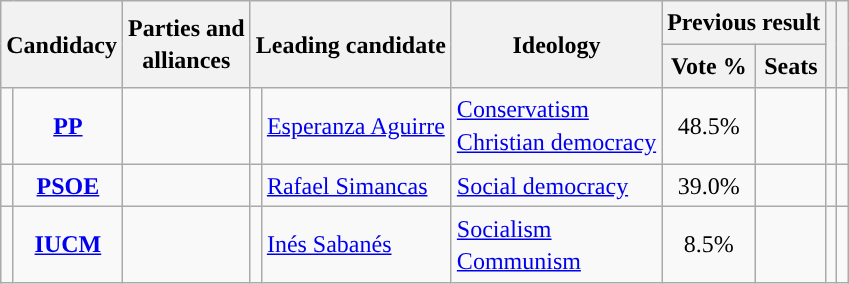<table class="wikitable" style="line-height:1.35em; text-align:left;">
<tr>
<th colspan="2" rowspan="2">Candidacy</th>
<th rowspan="2">Parties and<br>alliances</th>
<th colspan="2" rowspan="2">Leading candidate</th>
<th rowspan="2">Ideology</th>
<th colspan="2">Previous result</th>
<th rowspan="2"></th>
<th rowspan="2"></th>
</tr>
<tr>
<th>Vote %</th>
<th>Seats</th>
</tr>
<tr>
<td width="1" style="color:inherit;background:"></td>
<td align="center"><strong><a href='#'>PP</a></strong></td>
<td></td>
<td></td>
<td><a href='#'>Esperanza Aguirre</a></td>
<td><a href='#'>Conservatism</a><br><a href='#'>Christian democracy</a></td>
<td align="center">48.5%</td>
<td></td>
<td></td>
<td></td>
</tr>
<tr>
<td style="color:inherit;background:"></td>
<td align="center"><strong><a href='#'>PSOE</a></strong></td>
<td></td>
<td></td>
<td><a href='#'>Rafael Simancas</a></td>
<td><a href='#'>Social democracy</a></td>
<td align="center">39.0%</td>
<td></td>
<td></td>
<td></td>
</tr>
<tr>
<td style="color:inherit;background:"></td>
<td align="center"><strong><a href='#'>IUCM</a></strong></td>
<td></td>
<td></td>
<td><a href='#'>Inés Sabanés</a></td>
<td><a href='#'>Socialism</a><br><a href='#'>Communism</a></td>
<td align="center">8.5%</td>
<td></td>
<td></td>
<td></td>
</tr>
</table>
